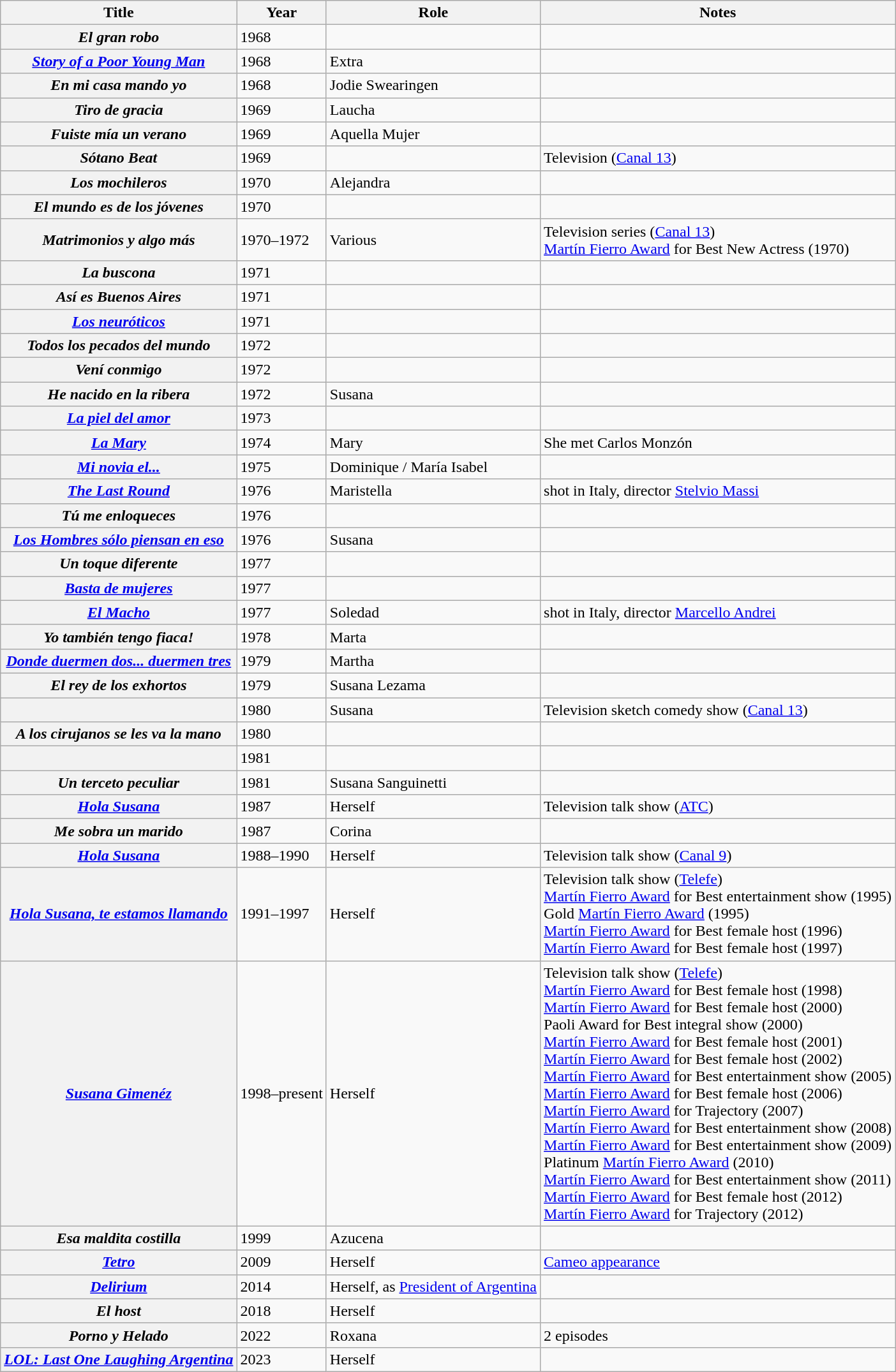<table class="wikitable plainrowheaders sortable">
<tr>
<th scope="col">Title</th>
<th scope="col">Year</th>
<th scope="col">Role</th>
<th scope="col" class="unsortable">Notes</th>
</tr>
<tr>
<th scope="row"><em>El gran robo</em></th>
<td>1968</td>
<td></td>
<td></td>
</tr>
<tr>
<th scope="row"><em><a href='#'>Story of a Poor Young Man</a></em></th>
<td>1968</td>
<td>Extra</td>
<td></td>
</tr>
<tr>
<th scope="row"><em>En mi casa mando yo</em></th>
<td>1968</td>
<td>Jodie Swearingen</td>
<td></td>
</tr>
<tr>
<th scope="row"><em>Tiro de gracia</em></th>
<td>1969</td>
<td>Laucha</td>
<td></td>
</tr>
<tr>
<th scope="row"><em>Fuiste mía un verano</em></th>
<td>1969</td>
<td>Aquella Mujer</td>
<td></td>
</tr>
<tr>
<th scope="row"><em>Sótano Beat</em></th>
<td>1969</td>
<td></td>
<td>Television (<a href='#'>Canal 13</a>)</td>
</tr>
<tr>
<th scope="row"><em>Los mochileros</em></th>
<td>1970</td>
<td>Alejandra</td>
<td></td>
</tr>
<tr>
<th scope="row"><em>El mundo es de los jóvenes</em></th>
<td>1970</td>
<td></td>
<td></td>
</tr>
<tr>
<th scope="row"><em>Matrimonios y algo más</em></th>
<td>1970–1972</td>
<td>Various</td>
<td>Television series (<a href='#'>Canal 13</a>)<br><a href='#'>Martín Fierro Award</a> for Best New Actress (1970)</td>
</tr>
<tr>
<th scope="row"><em>La buscona</em></th>
<td>1971</td>
<td></td>
<td></td>
</tr>
<tr>
<th scope="row"><em>Así es Buenos Aires</em></th>
<td>1971</td>
<td></td>
<td></td>
</tr>
<tr>
<th scope="row"><em><a href='#'>Los neuróticos</a></em></th>
<td>1971</td>
<td></td>
<td></td>
</tr>
<tr>
<th scope="row"><em>Todos los pecados del mundo</em></th>
<td>1972</td>
<td></td>
<td></td>
</tr>
<tr>
<th scope="row"><em>Vení conmigo</em></th>
<td>1972</td>
<td></td>
<td></td>
</tr>
<tr>
<th scope="row"><em>He nacido en la ribera</em></th>
<td>1972</td>
<td>Susana</td>
<td></td>
</tr>
<tr>
<th scope="row"><em><a href='#'>La piel del amor</a></em></th>
<td>1973</td>
<td></td>
<td></td>
</tr>
<tr>
<th scope="row"><em><a href='#'>La Mary</a></em></th>
<td>1974</td>
<td>Mary</td>
<td>She met Carlos Monzón</td>
</tr>
<tr>
<th scope="row"><em><a href='#'>Mi novia el...</a></em></th>
<td>1975</td>
<td>Dominique / María Isabel</td>
<td></td>
</tr>
<tr>
<th scope="row"><em><a href='#'>The Last Round</a></em></th>
<td>1976</td>
<td>Maristella</td>
<td>shot in Italy, director <a href='#'>Stelvio Massi</a></td>
</tr>
<tr>
<th scope="row"><em>Tú me enloqueces</em></th>
<td>1976</td>
<td></td>
<td></td>
</tr>
<tr>
<th scope="row"><em><a href='#'>Los Hombres sólo piensan en eso</a></em></th>
<td>1976</td>
<td>Susana</td>
<td></td>
</tr>
<tr>
<th scope="row"><em>Un toque diferente</em></th>
<td>1977</td>
<td></td>
<td></td>
</tr>
<tr>
<th scope="row"><em><a href='#'>Basta de mujeres</a></em></th>
<td>1977</td>
<td></td>
<td></td>
</tr>
<tr>
<th scope="row"><em><a href='#'>El Macho</a></em></th>
<td>1977</td>
<td>Soledad</td>
<td>shot in Italy, director <a href='#'>Marcello Andrei</a></td>
</tr>
<tr>
<th scope="row"><em>Yo también tengo fiaca!</em></th>
<td>1978</td>
<td>Marta</td>
<td></td>
</tr>
<tr>
<th scope="row"><em><a href='#'>Donde duermen dos... duermen tres</a></em></th>
<td>1979</td>
<td>Martha</td>
<td></td>
</tr>
<tr>
<th scope="row"><em>El rey de los exhortos</em></th>
<td>1979</td>
<td>Susana Lezama</td>
<td></td>
</tr>
<tr>
<th scope="row"><em></em></th>
<td>1980</td>
<td>Susana</td>
<td>Television sketch comedy show (<a href='#'>Canal 13</a>)</td>
</tr>
<tr>
<th scope="row"><em>A los cirujanos se les va la mano</em></th>
<td>1980</td>
<td></td>
<td></td>
</tr>
<tr>
<th scope="row"><em></em></th>
<td>1981</td>
<td></td>
<td></td>
</tr>
<tr>
<th scope="row"><em>Un terceto peculiar</em></th>
<td>1981</td>
<td>Susana Sanguinetti</td>
<td></td>
</tr>
<tr>
<th scope="row"><em><a href='#'>Hola Susana</a></em></th>
<td>1987</td>
<td>Herself</td>
<td>Television talk show (<a href='#'>ATC</a>)</td>
</tr>
<tr>
<th scope="row"><em>Me sobra un marido</em></th>
<td>1987</td>
<td>Corina</td>
<td></td>
</tr>
<tr>
<th scope="row"><em><a href='#'>Hola Susana</a></em></th>
<td>1988–1990</td>
<td>Herself</td>
<td>Television talk show (<a href='#'>Canal 9</a>)</td>
</tr>
<tr>
<th scope="row"><em><a href='#'>Hola Susana, te estamos llamando</a></em></th>
<td>1991–1997</td>
<td>Herself</td>
<td>Television talk show (<a href='#'>Telefe</a>)<br><a href='#'>Martín Fierro Award</a> for Best entertainment show (1995)<br>Gold <a href='#'>Martín Fierro Award</a> (1995)<br><a href='#'>Martín Fierro Award</a> for Best female host (1996)<br><a href='#'>Martín Fierro Award</a> for Best female host (1997)</td>
</tr>
<tr>
<th scope="row"><em><a href='#'>Susana Gimenéz</a></em></th>
<td>1998–present</td>
<td>Herself</td>
<td>Television talk show (<a href='#'>Telefe</a>)<br><a href='#'>Martín Fierro Award</a> for Best female host (1998)<br><a href='#'>Martín Fierro Award</a> for Best female host (2000)<br>Paoli Award for Best integral show (2000)<br><a href='#'>Martín Fierro Award</a> for Best female host (2001)<br><a href='#'>Martín Fierro Award</a> for Best female host (2002)<br><a href='#'>Martín Fierro Award</a> for Best entertainment show (2005)<br><a href='#'>Martín Fierro Award</a> for Best female host (2006)<br><a href='#'>Martín Fierro Award</a> for Trajectory (2007)<br><a href='#'>Martín Fierro Award</a> for Best entertainment show (2008)<br><a href='#'>Martín Fierro Award</a> for Best entertainment show (2009)<br>Platinum <a href='#'>Martín Fierro Award</a> (2010)<br><a href='#'>Martín Fierro Award</a> for Best entertainment show (2011)<br><a href='#'>Martín Fierro Award</a> for Best female host (2012)<br><a href='#'>Martín Fierro Award</a> for Trajectory (2012)</td>
</tr>
<tr>
<th scope="row"><em>Esa maldita costilla</em></th>
<td>1999</td>
<td>Azucena</td>
<td></td>
</tr>
<tr>
<th scope="row"><em><a href='#'>Tetro</a></em></th>
<td>2009</td>
<td>Herself</td>
<td><a href='#'>Cameo appearance</a></td>
</tr>
<tr>
<th scope="row"><em><a href='#'>Delirium</a></em></th>
<td>2014</td>
<td>Herself, as <a href='#'>President of Argentina</a></td>
<td></td>
</tr>
<tr>
<th scope="row"><em>El host</em></th>
<td>2018</td>
<td>Herself</td>
<td></td>
</tr>
<tr>
<th scope="row"><em>Porno y Helado</em></th>
<td>2022</td>
<td>Roxana</td>
<td>2 episodes</td>
</tr>
<tr>
<th scope="row"><em><a href='#'>LOL: Last One Laughing Argentina</a></em></th>
<td>2023</td>
<td>Herself</td>
<td></td>
</tr>
</table>
